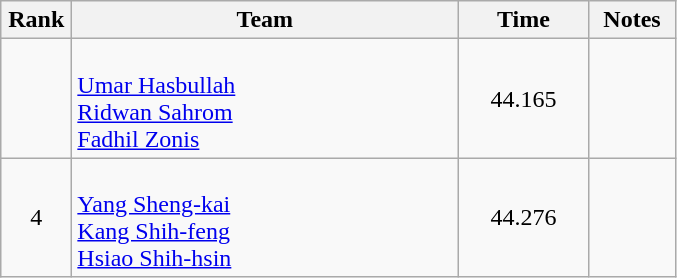<table class=wikitable style="text-align:center">
<tr>
<th width=40>Rank</th>
<th width=250>Team</th>
<th width=80>Time</th>
<th width=50>Notes</th>
</tr>
<tr>
<td></td>
<td align=left><br><a href='#'>Umar Hasbullah</a><br><a href='#'>Ridwan Sahrom</a><br><a href='#'>Fadhil Zonis</a></td>
<td>44.165</td>
<td></td>
</tr>
<tr>
<td>4</td>
<td align=left><br><a href='#'>Yang Sheng-kai</a><br><a href='#'>Kang Shih-feng</a><br><a href='#'>Hsiao Shih-hsin</a></td>
<td>44.276</td>
<td></td>
</tr>
</table>
